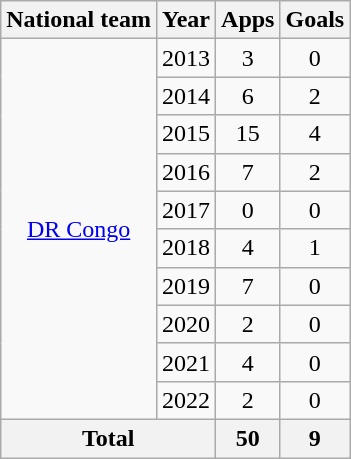<table class=wikitable style="text-align: center">
<tr>
<th>National team</th>
<th>Year</th>
<th>Apps</th>
<th>Goals</th>
</tr>
<tr>
<td rowspan="10"><a href='#'>DR Congo</a></td>
<td>2013</td>
<td>3</td>
<td>0</td>
</tr>
<tr>
<td>2014</td>
<td>6</td>
<td>2</td>
</tr>
<tr>
<td>2015</td>
<td>15</td>
<td>4</td>
</tr>
<tr>
<td>2016</td>
<td>7</td>
<td>2</td>
</tr>
<tr>
<td>2017</td>
<td>0</td>
<td>0</td>
</tr>
<tr>
<td>2018</td>
<td>4</td>
<td>1</td>
</tr>
<tr>
<td>2019</td>
<td>7</td>
<td>0</td>
</tr>
<tr>
<td>2020</td>
<td>2</td>
<td>0</td>
</tr>
<tr>
<td>2021</td>
<td>4</td>
<td>0</td>
</tr>
<tr>
<td>2022</td>
<td>2</td>
<td>0</td>
</tr>
<tr>
<th colspan=2>Total</th>
<th>50</th>
<th>9</th>
</tr>
</table>
